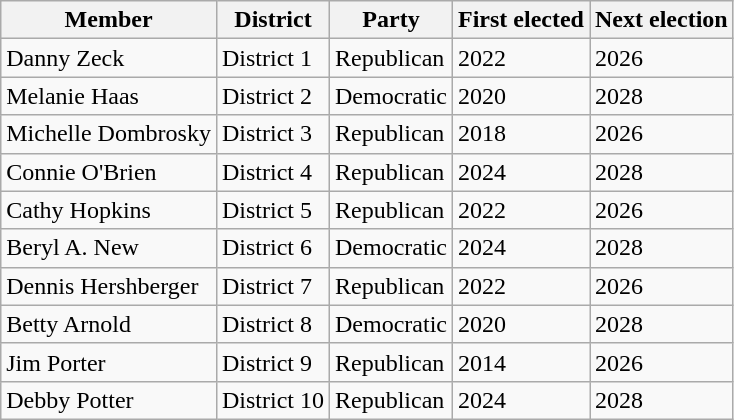<table class="wikitable">
<tr>
<th>Member</th>
<th>District</th>
<th>Party</th>
<th>First elected</th>
<th>Next election</th>
</tr>
<tr>
<td>Danny Zeck</td>
<td>District 1</td>
<td>Republican</td>
<td>2022</td>
<td>2026</td>
</tr>
<tr>
<td>Melanie Haas</td>
<td>District 2</td>
<td>Democratic</td>
<td>2020</td>
<td>2028</td>
</tr>
<tr>
<td>Michelle Dombrosky</td>
<td>District 3</td>
<td>Republican</td>
<td>2018</td>
<td>2026</td>
</tr>
<tr>
<td>Connie O'Brien</td>
<td>District 4</td>
<td>Republican</td>
<td>2024</td>
<td>2028</td>
</tr>
<tr>
<td>Cathy Hopkins</td>
<td>District 5</td>
<td>Republican</td>
<td>2022</td>
<td>2026</td>
</tr>
<tr>
<td>Beryl A. New</td>
<td>District 6</td>
<td>Democratic</td>
<td>2024</td>
<td>2028</td>
</tr>
<tr>
<td>Dennis Hershberger</td>
<td>District 7</td>
<td>Republican</td>
<td>2022</td>
<td>2026</td>
</tr>
<tr>
<td>Betty Arnold</td>
<td>District 8</td>
<td>Democratic</td>
<td>2020</td>
<td>2028</td>
</tr>
<tr>
<td>Jim Porter</td>
<td>District 9</td>
<td>Republican</td>
<td>2014</td>
<td>2026</td>
</tr>
<tr>
<td>Debby Potter</td>
<td>District 10</td>
<td>Republican</td>
<td>2024</td>
<td>2028</td>
</tr>
</table>
